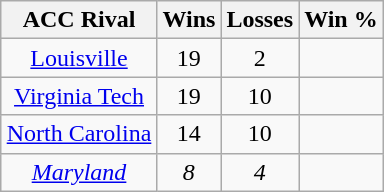<table style="text-align:center; float:right; font-size:100%; margin-right:2em;" class="wikitable">
<tr>
<th>ACC Rival</th>
<th>Wins</th>
<th>Losses</th>
<th>Win %</th>
</tr>
<tr>
<td><a href='#'>Louisville</a></td>
<td>19</td>
<td>2</td>
<td></td>
</tr>
<tr>
<td><a href='#'>Virginia Tech</a></td>
<td>19</td>
<td>10</td>
<td></td>
</tr>
<tr>
<td><a href='#'>North Carolina</a></td>
<td>14</td>
<td>10</td>
<td></td>
</tr>
<tr>
<td><em><a href='#'>Maryland</a></em> </td>
<td><em>8</em></td>
<td><em>4</em></td>
<td><em></em></td>
</tr>
</table>
